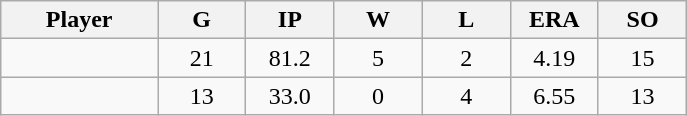<table class="wikitable sortable">
<tr>
<th bgcolor="#DDDDFF" width="16%">Player</th>
<th bgcolor="#DDDDFF" width="9%">G</th>
<th bgcolor="#DDDDFF" width="9%">IP</th>
<th bgcolor="#DDDDFF" width="9%">W</th>
<th bgcolor="#DDDDFF" width="9%">L</th>
<th bgcolor="#DDDDFF" width="9%">ERA</th>
<th bgcolor="#DDDDFF" width="9%">SO</th>
</tr>
<tr align="center">
<td></td>
<td>21</td>
<td>81.2</td>
<td>5</td>
<td>2</td>
<td>4.19</td>
<td>15</td>
</tr>
<tr align="center">
<td></td>
<td>13</td>
<td>33.0</td>
<td>0</td>
<td>4</td>
<td>6.55</td>
<td>13</td>
</tr>
</table>
